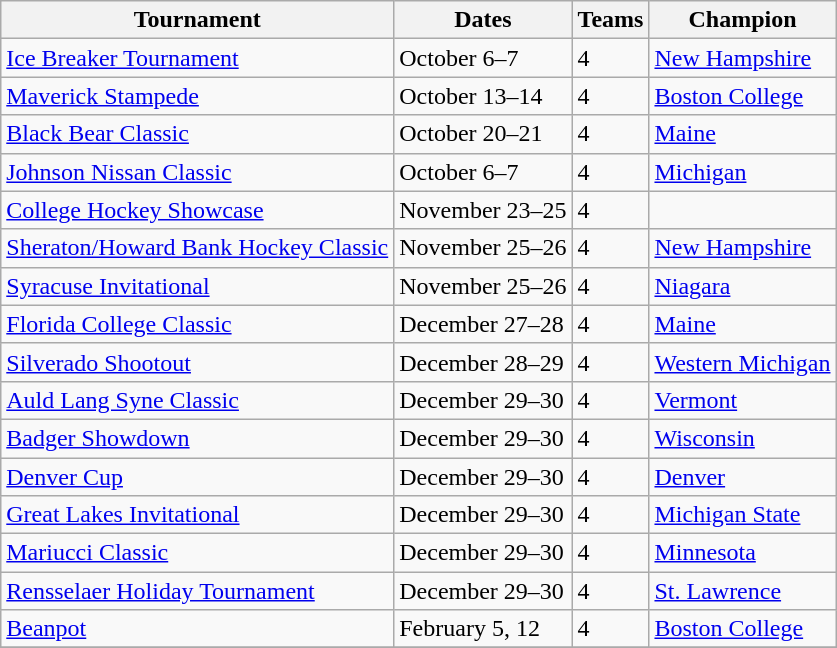<table class="wikitable">
<tr>
<th>Tournament</th>
<th>Dates</th>
<th>Teams</th>
<th>Champion</th>
</tr>
<tr>
<td><a href='#'>Ice Breaker Tournament</a></td>
<td>October 6–7</td>
<td>4</td>
<td><a href='#'>New Hampshire</a></td>
</tr>
<tr>
<td><a href='#'>Maverick Stampede</a></td>
<td>October 13–14</td>
<td>4</td>
<td><a href='#'>Boston College</a></td>
</tr>
<tr>
<td><a href='#'>Black Bear Classic</a></td>
<td>October 20–21</td>
<td>4</td>
<td><a href='#'>Maine</a></td>
</tr>
<tr>
<td><a href='#'>Johnson Nissan Classic</a></td>
<td>October 6–7</td>
<td>4</td>
<td><a href='#'>Michigan</a></td>
</tr>
<tr>
<td><a href='#'>College Hockey Showcase</a></td>
<td>November 23–25</td>
<td>4</td>
<td></td>
</tr>
<tr>
<td><a href='#'>Sheraton/Howard Bank Hockey Classic</a></td>
<td>November 25–26</td>
<td>4</td>
<td><a href='#'>New Hampshire</a></td>
</tr>
<tr>
<td><a href='#'>Syracuse Invitational</a></td>
<td>November 25–26</td>
<td>4</td>
<td><a href='#'>Niagara</a></td>
</tr>
<tr>
<td><a href='#'>Florida College Classic</a></td>
<td>December 27–28</td>
<td>4</td>
<td><a href='#'>Maine</a></td>
</tr>
<tr>
<td><a href='#'>Silverado Shootout</a></td>
<td>December 28–29</td>
<td>4</td>
<td><a href='#'>Western Michigan</a></td>
</tr>
<tr>
<td><a href='#'>Auld Lang Syne Classic</a></td>
<td>December 29–30</td>
<td>4</td>
<td><a href='#'>Vermont</a></td>
</tr>
<tr>
<td><a href='#'>Badger Showdown</a></td>
<td>December 29–30</td>
<td>4</td>
<td><a href='#'>Wisconsin</a></td>
</tr>
<tr>
<td><a href='#'>Denver Cup</a></td>
<td>December 29–30</td>
<td>4</td>
<td><a href='#'>Denver</a></td>
</tr>
<tr>
<td><a href='#'>Great Lakes Invitational</a></td>
<td>December 29–30</td>
<td>4</td>
<td><a href='#'>Michigan State</a></td>
</tr>
<tr>
<td><a href='#'>Mariucci Classic</a></td>
<td>December 29–30</td>
<td>4</td>
<td><a href='#'>Minnesota</a></td>
</tr>
<tr>
<td><a href='#'>Rensselaer Holiday Tournament</a></td>
<td>December 29–30</td>
<td>4</td>
<td><a href='#'>St. Lawrence</a></td>
</tr>
<tr>
<td><a href='#'>Beanpot</a></td>
<td>February 5, 12</td>
<td>4</td>
<td><a href='#'>Boston College</a></td>
</tr>
<tr>
</tr>
</table>
